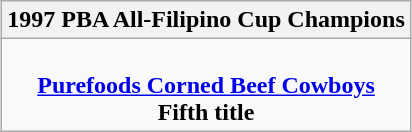<table class=wikitable style="text-align:center; margin:auto">
<tr>
<th>1997 PBA All-Filipino Cup Champions</th>
</tr>
<tr>
<td><br> <strong><a href='#'>Purefoods Corned Beef Cowboys</a></strong> <br> <strong>Fifth title</strong></td>
</tr>
</table>
